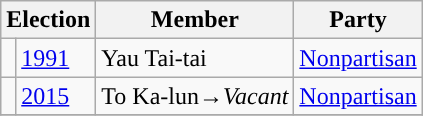<table class="wikitable">
<tr>
<th colspan="2">Election</th>
<th>Member</th>
<th>Party</th>
</tr>
<tr>
<td style="color:inherit;background:"></td>
<td><a href='#'>1991</a></td>
<td>Yau Tai-tai</td>
<td><a href='#'>Nonpartisan</a></td>
</tr>
<tr>
<td style="color:inherit;background:"></td>
<td><a href='#'>2015</a></td>
<td>To Ka-lun→<em>Vacant</em></td>
<td><a href='#'>Nonpartisan</a></td>
</tr>
<tr>
</tr>
</table>
